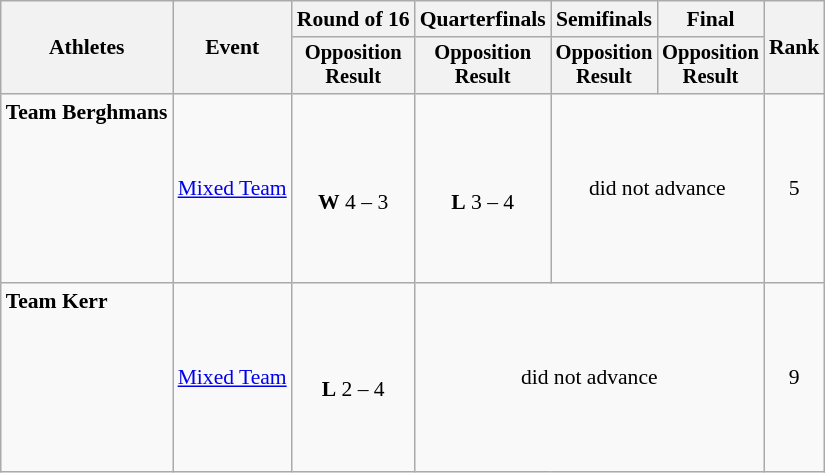<table class="wikitable" style="font-size:90%">
<tr>
<th rowspan="2">Athletes</th>
<th rowspan="2">Event</th>
<th>Round of 16</th>
<th>Quarterfinals</th>
<th>Semifinals</th>
<th>Final</th>
<th rowspan=2>Rank</th>
</tr>
<tr style="font-size:95%">
<th>Opposition<br>Result</th>
<th>Opposition<br>Result</th>
<th>Opposition<br>Result</th>
<th>Opposition<br>Result</th>
</tr>
<tr align=center>
<td align=left><strong>Team Berghmans</strong><br><br><br><br><br><br><br></td>
<td align=left><a href='#'>Mixed Team</a></td>
<td><br><strong>W</strong> 4 – 3</td>
<td><br><strong>L</strong> 3 – 4</td>
<td colspan=2>did not advance</td>
<td>5</td>
</tr>
<tr align=center>
<td align=left><strong>Team Kerr</strong><br><br><br><br><br><br><br></td>
<td align=left><a href='#'>Mixed Team</a></td>
<td><br><strong>L</strong> 2 – 4</td>
<td colspan=3>did not advance</td>
<td>9</td>
</tr>
</table>
